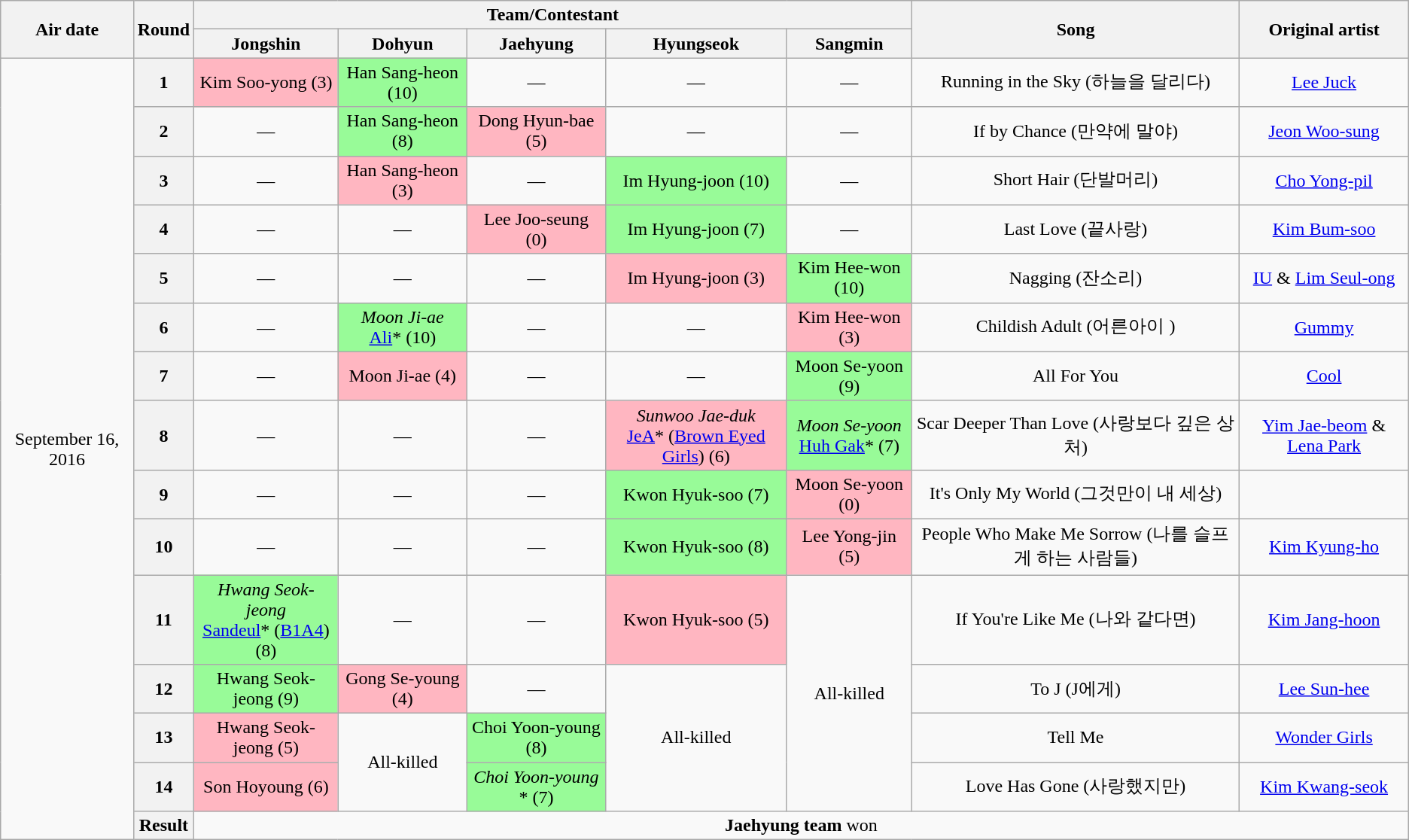<table class="wikitable" style="text-align:center;">
<tr>
<th rowspan=2>Air date</th>
<th rowspan=2>Round</th>
<th colspan=5>Team/Contestant</th>
<th rowspan=2>Song</th>
<th rowspan=2>Original artist</th>
</tr>
<tr>
<th>Jongshin</th>
<th>Dohyun</th>
<th>Jaehyung</th>
<th>Hyungseok</th>
<th>Sangmin</th>
</tr>
<tr>
<td rowspan=15>September 16, 2016</td>
<th>1</th>
<td bgcolor=lightpink>Kim Soo-yong (3)</td>
<td bgcolor=palegreen>Han Sang-heon (10)</td>
<td>—</td>
<td>—</td>
<td>—</td>
<td>Running in the Sky (하늘을 달리다)</td>
<td><a href='#'>Lee Juck</a></td>
</tr>
<tr>
<th>2</th>
<td>—</td>
<td bgcolor=palegreen>Han Sang-heon (8)</td>
<td bgcolor=lightpink>Dong Hyun-bae (5)</td>
<td>—</td>
<td>—</td>
<td>If by Chance (만약에 말야)</td>
<td><a href='#'>Jeon Woo-sung</a></td>
</tr>
<tr>
<th>3</th>
<td>—</td>
<td bgcolor=lightpink>Han Sang-heon (3)</td>
<td>—</td>
<td bgcolor=palegreen>Im Hyung-joon (10)</td>
<td>—</td>
<td>Short Hair (단발머리)</td>
<td><a href='#'>Cho Yong-pil</a></td>
</tr>
<tr>
<th>4</th>
<td>—</td>
<td>—</td>
<td bgcolor=lightpink>Lee Joo-seung (0)</td>
<td bgcolor=palegreen>Im Hyung-joon (7)</td>
<td>—</td>
<td>Last Love (끝사랑)</td>
<td><a href='#'>Kim Bum-soo</a></td>
</tr>
<tr>
<th>5</th>
<td>—</td>
<td>—</td>
<td>—</td>
<td bgcolor=lightpink>Im Hyung-joon (3)</td>
<td bgcolor=palegreen>Kim Hee-won (10)</td>
<td>Nagging (잔소리)</td>
<td><a href='#'>IU</a> & <a href='#'>Lim Seul-ong</a></td>
</tr>
<tr>
<th>6</th>
<td>—</td>
<td bgcolor=palegreen><em>Moon Ji-ae</em><br><a href='#'>Ali</a>* (10)</td>
<td>—</td>
<td>—</td>
<td bgcolor=lightpink>Kim Hee-won (3)</td>
<td>Childish Adult (어른아이 )</td>
<td><a href='#'>Gummy</a></td>
</tr>
<tr>
<th>7</th>
<td>—</td>
<td bgcolor=lightpink>Moon Ji-ae (4)</td>
<td>—</td>
<td>—</td>
<td bgcolor=palegreen>Moon Se-yoon (9)</td>
<td>All For You</td>
<td><a href='#'>Cool</a></td>
</tr>
<tr>
<th>8</th>
<td>—</td>
<td>—</td>
<td>—</td>
<td bgcolor=lightpink><em>Sunwoo Jae-duk</em><br><a href='#'>JeA</a>* (<a href='#'>Brown Eyed Girls</a>) (6)</td>
<td bgcolor=palegreen><em>Moon Se-yoon</em><br><a href='#'>Huh Gak</a>* (7)</td>
<td>Scar Deeper Than Love (사랑보다 깊은 상처)</td>
<td><a href='#'>Yim Jae-beom</a> & <a href='#'>Lena Park</a></td>
</tr>
<tr>
<th>9</th>
<td>—</td>
<td>—</td>
<td>—</td>
<td bgcolor=palegreen>Kwon Hyuk-soo (7)</td>
<td bgcolor=lightpink>Moon Se-yoon (0)</td>
<td>It's Only My World (그것만이 내 세상)</td>
<td></td>
</tr>
<tr>
<th>10</th>
<td>—</td>
<td>—</td>
<td>—</td>
<td bgcolor=palegreen>Kwon Hyuk-soo (8)</td>
<td bgcolor=lightpink>Lee Yong-jin (5)</td>
<td>People Who Make Me Sorrow (나를 슬프게 하는 사람들)</td>
<td><a href='#'>Kim Kyung-ho</a></td>
</tr>
<tr>
<th>11</th>
<td bgcolor=palegreen><em>Hwang Seok-jeong</em><br><a href='#'>Sandeul</a>* (<a href='#'>B1A4</a>) (8)</td>
<td>—</td>
<td>—</td>
<td bgcolor=lightpink>Kwon Hyuk-soo (5)</td>
<td rowspan=4>All-killed</td>
<td>If You're Like Me (나와 같다면)</td>
<td><a href='#'>Kim Jang-hoon</a></td>
</tr>
<tr>
<th>12</th>
<td bgcolor=palegreen>Hwang Seok-jeong (9)</td>
<td bgcolor=lightpink>Gong Se-young (4)</td>
<td>—</td>
<td rowspan=3>All-killed</td>
<td>To J (J에게)</td>
<td><a href='#'>Lee Sun-hee</a></td>
</tr>
<tr>
<th>13</th>
<td bgcolor=lightpink>Hwang Seok-jeong (5)</td>
<td rowspan=2>All-killed</td>
<td bgcolor=palegreen>Choi Yoon-young (8)</td>
<td>Tell Me</td>
<td><a href='#'>Wonder Girls</a></td>
</tr>
<tr>
<th>14</th>
<td bgcolor=lightpink>Son Hoyoung (6)</td>
<td bgcolor=palegreen><em>Choi Yoon-young</em><br>* (7)</td>
<td>Love Has Gone (사랑했지만)</td>
<td><a href='#'>Kim Kwang-seok</a></td>
</tr>
<tr>
<th>Result</th>
<td colspan=7><strong>Jaehyung team</strong> won</td>
</tr>
</table>
